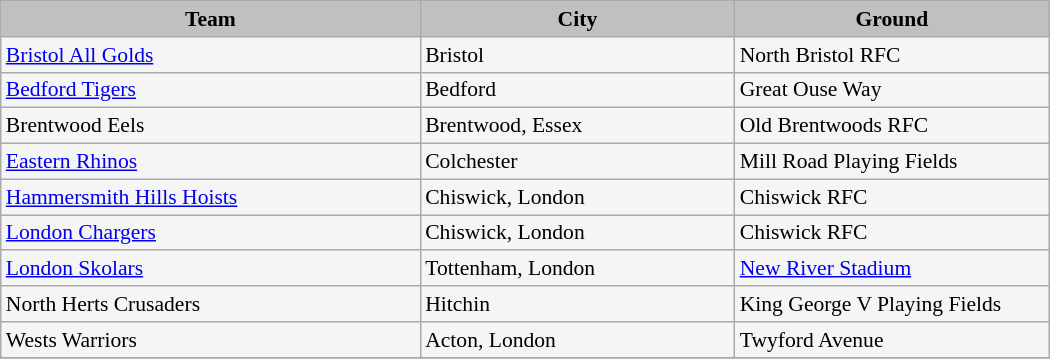<table class="wikitable sortable" style="width: 700px; background:WhiteSmoke; text-align:left; font-size:90%">
<tr>
<td scope="col" style="width: 40%; background:silver; text-align:center;"><strong>Team</strong></td>
<td scope="col" style="width: 30%; background:silver; text-align:center;"><strong>City</strong></td>
<td scope="col" style="width: 30%; background:silver; text-align:center;"><strong>Ground</strong></td>
</tr>
<tr>
<td><a href='#'>Bristol All Golds</a></td>
<td>Bristol</td>
<td>North Bristol RFC</td>
</tr>
<tr>
<td><a href='#'>Bedford Tigers</a></td>
<td>Bedford</td>
<td>Great Ouse Way</td>
</tr>
<tr>
<td>Brentwood Eels</td>
<td>Brentwood, Essex</td>
<td>Old Brentwoods RFC</td>
</tr>
<tr>
<td><a href='#'>Eastern Rhinos</a></td>
<td>Colchester</td>
<td>Mill Road Playing Fields</td>
</tr>
<tr>
<td><a href='#'>Hammersmith Hills Hoists</a></td>
<td>Chiswick, London</td>
<td>Chiswick RFC</td>
</tr>
<tr>
<td><a href='#'>London Chargers</a></td>
<td>Chiswick, London</td>
<td>Chiswick RFC</td>
</tr>
<tr>
<td><a href='#'>London Skolars</a></td>
<td>Tottenham, London</td>
<td><a href='#'>New River Stadium</a></td>
</tr>
<tr>
<td>North Herts Crusaders</td>
<td>Hitchin</td>
<td>King George V Playing Fields</td>
</tr>
<tr>
<td>Wests Warriors</td>
<td>Acton, London</td>
<td>Twyford Avenue</td>
</tr>
<tr>
</tr>
</table>
